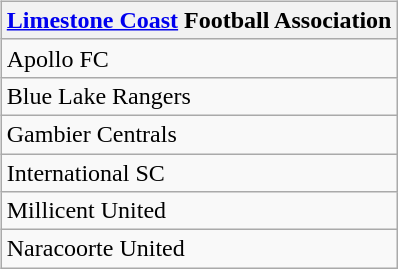<table>
<tr valign=top>
<td><br><table class="wikitable">
<tr>
<th><a href='#'>Limestone Coast</a> Football Association</th>
</tr>
<tr>
<td>Apollo FC</td>
</tr>
<tr>
<td>Blue Lake Rangers</td>
</tr>
<tr>
<td>Gambier Centrals</td>
</tr>
<tr>
<td>International SC</td>
</tr>
<tr>
<td>Millicent United</td>
</tr>
<tr>
<td>Naracoorte United</td>
</tr>
</table>
</td>
</tr>
</table>
